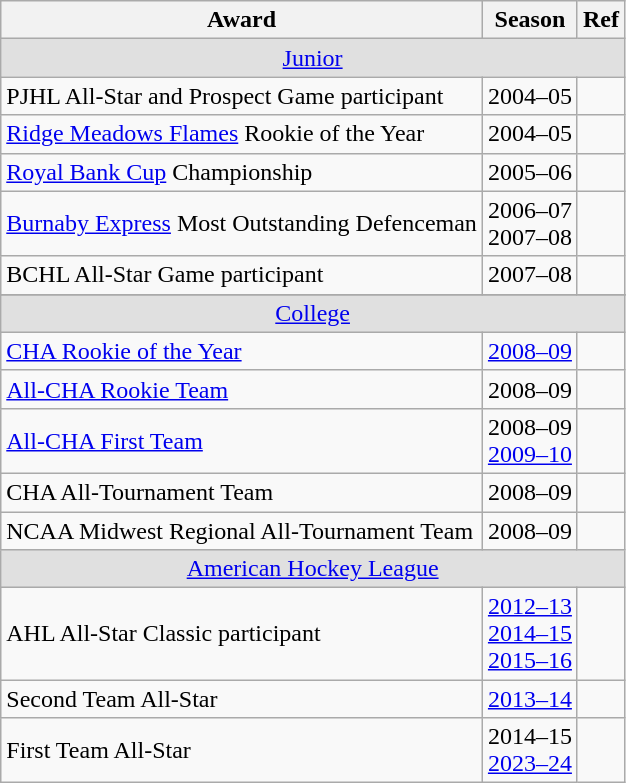<table class="wikitable">
<tr>
<th>Award</th>
<th>Season</th>
<th>Ref</th>
</tr>
<tr ALIGN="center" bgcolor="#e0e0e0">
<td colspan="3"><a href='#'>Junior</a></td>
</tr>
<tr>
<td>PJHL All-Star and Prospect Game participant</td>
<td>2004–05</td>
<td></td>
</tr>
<tr>
<td><a href='#'>Ridge Meadows Flames</a> Rookie of the Year</td>
<td>2004–05</td>
<td></td>
</tr>
<tr>
<td><a href='#'>Royal Bank Cup</a> Championship</td>
<td>2005–06</td>
<td></td>
</tr>
<tr>
<td><a href='#'>Burnaby Express</a> Most Outstanding Defenceman</td>
<td>2006–07<br>2007–08</td>
<td><br></td>
</tr>
<tr>
<td>BCHL All-Star Game participant</td>
<td>2007–08</td>
<td></td>
</tr>
<tr>
</tr>
<tr ALIGN="center" bgcolor="#e0e0e0">
<td colspan="3"><a href='#'>College</a></td>
</tr>
<tr>
<td><a href='#'>CHA Rookie of the Year</a></td>
<td><a href='#'>2008–09</a></td>
<td></td>
</tr>
<tr>
<td><a href='#'>All-CHA Rookie Team</a></td>
<td>2008–09</td>
<td></td>
</tr>
<tr>
<td><a href='#'>All-CHA First Team</a></td>
<td>2008–09<br><a href='#'>2009–10</a></td>
<td></td>
</tr>
<tr>
<td>CHA All-Tournament Team</td>
<td>2008–09</td>
<td></td>
</tr>
<tr>
<td>NCAA Midwest Regional All-Tournament Team</td>
<td>2008–09</td>
<td></td>
</tr>
<tr ALIGN="center" bgcolor="#e0e0e0">
<td colspan="3"><a href='#'>American Hockey League</a></td>
</tr>
<tr>
<td>AHL All-Star Classic participant</td>
<td><a href='#'>2012–13</a><br><a href='#'>2014–15</a><br><a href='#'>2015–16</a></td>
<td></td>
</tr>
<tr>
<td>Second Team All-Star</td>
<td><a href='#'>2013–14</a></td>
<td></td>
</tr>
<tr>
<td>First Team All-Star</td>
<td>2014–15<br><a href='#'>2023–24</a></td>
<td></td>
</tr>
</table>
